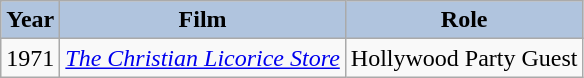<table class="wikitable">
<tr>
<th style="background:#B0C4DE;">Year</th>
<th style="background:#B0C4DE;">Film</th>
<th style="background:#B0C4DE;">Role</th>
</tr>
<tr>
<td>1971</td>
<td><em><a href='#'>The Christian Licorice Store</a></em></td>
<td>Hollywood Party Guest</td>
</tr>
</table>
